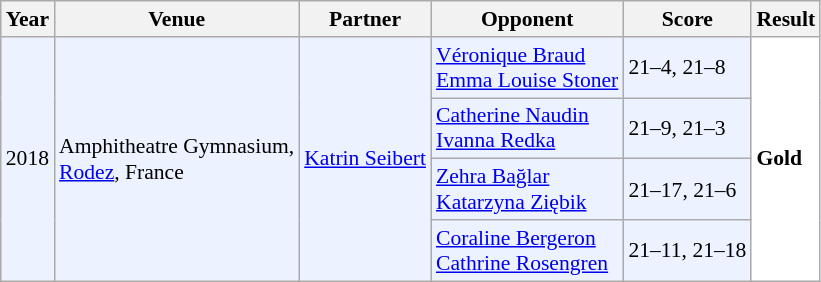<table class="sortable wikitable" style="font-size: 90%;">
<tr>
<th>Year</th>
<th>Venue</th>
<th>Partner</th>
<th>Opponent</th>
<th>Score</th>
<th>Result</th>
</tr>
<tr style="background:#ECF2FF">
<td rowspan="4" align="center">2018</td>
<td rowspan="4" align="left">Amphitheatre Gymnasium,<br><a href='#'>Rodez</a>, France</td>
<td rowspan="4"> <a href='#'>Katrin Seibert</a></td>
<td align="left"> <a href='#'>Véronique Braud</a><br> <a href='#'>Emma Louise Stoner</a></td>
<td align="left">21–4, 21–8</td>
<td rowspan="4" style="text-align:left; background:white"> <strong>Gold</strong></td>
</tr>
<tr style="background:#ECF2FF">
<td align="left"> <a href='#'>Catherine Naudin</a><br> <a href='#'>Ivanna Redka</a></td>
<td align="left">21–9, 21–3</td>
</tr>
<tr style="background:#ECF2FF">
<td align="left"> <a href='#'>Zehra Bağlar</a><br> <a href='#'>Katarzyna Ziębik</a></td>
<td align="left">21–17, 21–6</td>
</tr>
<tr style="background:#ECF2FF">
<td align="left"> <a href='#'>Coraline Bergeron</a><br> <a href='#'>Cathrine Rosengren</a></td>
<td align="left">21–11, 21–18</td>
</tr>
</table>
